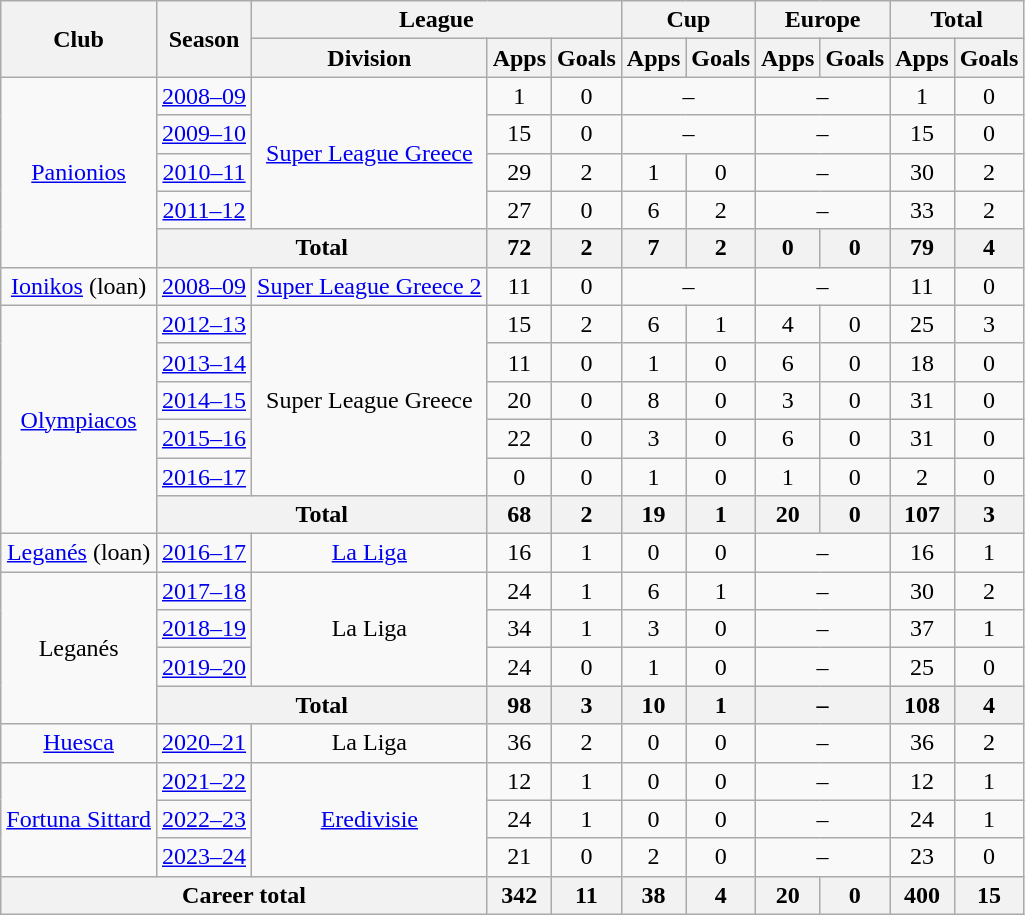<table class="wikitable" style="text-align: center">
<tr>
<th rowspan=2>Club</th>
<th rowspan=2>Season</th>
<th colspan=3>League</th>
<th colspan=2>Cup</th>
<th colspan=2>Europe</th>
<th colspan=2>Total</th>
</tr>
<tr>
<th>Division</th>
<th>Apps</th>
<th>Goals</th>
<th>Apps</th>
<th>Goals</th>
<th>Apps</th>
<th>Goals</th>
<th>Apps</th>
<th>Goals</th>
</tr>
<tr>
<td rowspan=5><a href='#'>Panionios</a></td>
<td><a href='#'>2008–09</a></td>
<td rowspan="4"><a href='#'>Super League Greece</a></td>
<td>1</td>
<td>0</td>
<td colspan=2>–</td>
<td colspan=2>–</td>
<td>1</td>
<td>0</td>
</tr>
<tr>
<td><a href='#'>2009–10</a></td>
<td>15</td>
<td>0</td>
<td colspan=2>–</td>
<td colspan=2>–</td>
<td>15</td>
<td>0</td>
</tr>
<tr>
<td><a href='#'>2010–11</a></td>
<td>29</td>
<td>2</td>
<td>1</td>
<td>0</td>
<td colspan=2>–</td>
<td>30</td>
<td>2</td>
</tr>
<tr>
<td><a href='#'>2011–12</a></td>
<td>27</td>
<td>0</td>
<td>6</td>
<td>2</td>
<td colspan=2>–</td>
<td>33</td>
<td>2</td>
</tr>
<tr>
<th colspan=2>Total</th>
<th>72</th>
<th>2</th>
<th>7</th>
<th>2</th>
<th>0</th>
<th>0</th>
<th>79</th>
<th>4</th>
</tr>
<tr>
<td><a href='#'>Ionikos</a> (loan)</td>
<td><a href='#'>2008–09</a></td>
<td><a href='#'>Super League Greece 2</a></td>
<td>11</td>
<td>0</td>
<td colspan=2>–</td>
<td colspan=2>–</td>
<td>11</td>
<td>0</td>
</tr>
<tr>
<td rowspan="6"><a href='#'>Olympiacos</a></td>
<td><a href='#'>2012–13</a></td>
<td rowspan="5">Super League Greece</td>
<td>15</td>
<td>2</td>
<td>6</td>
<td>1</td>
<td>4</td>
<td>0</td>
<td>25</td>
<td>3</td>
</tr>
<tr>
<td><a href='#'>2013–14</a></td>
<td>11</td>
<td>0</td>
<td>1</td>
<td>0</td>
<td>6</td>
<td>0</td>
<td>18</td>
<td>0</td>
</tr>
<tr>
<td><a href='#'>2014–15</a></td>
<td>20</td>
<td>0</td>
<td>8</td>
<td>0</td>
<td>3</td>
<td>0</td>
<td>31</td>
<td>0</td>
</tr>
<tr>
<td><a href='#'>2015–16</a></td>
<td>22</td>
<td>0</td>
<td>3</td>
<td>0</td>
<td>6</td>
<td>0</td>
<td>31</td>
<td>0</td>
</tr>
<tr>
<td><a href='#'>2016–17</a></td>
<td>0</td>
<td>0</td>
<td>1</td>
<td>0</td>
<td>1</td>
<td>0</td>
<td>2</td>
<td>0</td>
</tr>
<tr>
<th colspan=2>Total</th>
<th>68</th>
<th>2</th>
<th>19</th>
<th>1</th>
<th>20</th>
<th>0</th>
<th>107</th>
<th>3</th>
</tr>
<tr>
<td><a href='#'>Leganés</a> (loan)</td>
<td><a href='#'>2016–17</a></td>
<td><a href='#'>La Liga</a></td>
<td>16</td>
<td>1</td>
<td>0</td>
<td>0</td>
<td colspan=2>–</td>
<td>16</td>
<td>1</td>
</tr>
<tr>
<td rowspan=4>Leganés</td>
<td><a href='#'>2017–18</a></td>
<td rowspan="3">La Liga</td>
<td>24</td>
<td>1</td>
<td>6</td>
<td>1</td>
<td colspan=2>–</td>
<td>30</td>
<td>2</td>
</tr>
<tr>
<td><a href='#'>2018–19</a></td>
<td>34</td>
<td>1</td>
<td>3</td>
<td>0</td>
<td colspan=2>–</td>
<td>37</td>
<td>1</td>
</tr>
<tr>
<td><a href='#'>2019–20</a></td>
<td>24</td>
<td>0</td>
<td>1</td>
<td>0</td>
<td colspan=2>–</td>
<td>25</td>
<td>0</td>
</tr>
<tr>
<th colspan=2>Total</th>
<th>98</th>
<th>3</th>
<th>10</th>
<th>1</th>
<th colspan=2>–</th>
<th>108</th>
<th>4</th>
</tr>
<tr>
<td><a href='#'>Huesca</a></td>
<td><a href='#'>2020–21</a></td>
<td>La Liga</td>
<td>36</td>
<td>2</td>
<td>0</td>
<td>0</td>
<td colspan=2>–</td>
<td>36</td>
<td>2</td>
</tr>
<tr>
<td rowspan=3><a href='#'>Fortuna Sittard</a></td>
<td><a href='#'>2021–22</a></td>
<td rowspan=3><a href='#'>Eredivisie</a></td>
<td>12</td>
<td>1</td>
<td>0</td>
<td>0</td>
<td colspan=2>–</td>
<td>12</td>
<td>1</td>
</tr>
<tr>
<td><a href='#'>2022–23</a></td>
<td>24</td>
<td>1</td>
<td>0</td>
<td>0</td>
<td colspan=2>–</td>
<td>24</td>
<td>1</td>
</tr>
<tr>
<td><a href='#'>2023–24</a></td>
<td>21</td>
<td>0</td>
<td>2</td>
<td>0</td>
<td colspan=2>–</td>
<td>23</td>
<td>0</td>
</tr>
<tr>
<th colspan=3>Career total</th>
<th>342</th>
<th>11</th>
<th>38</th>
<th>4</th>
<th>20</th>
<th>0</th>
<th>400</th>
<th>15</th>
</tr>
</table>
